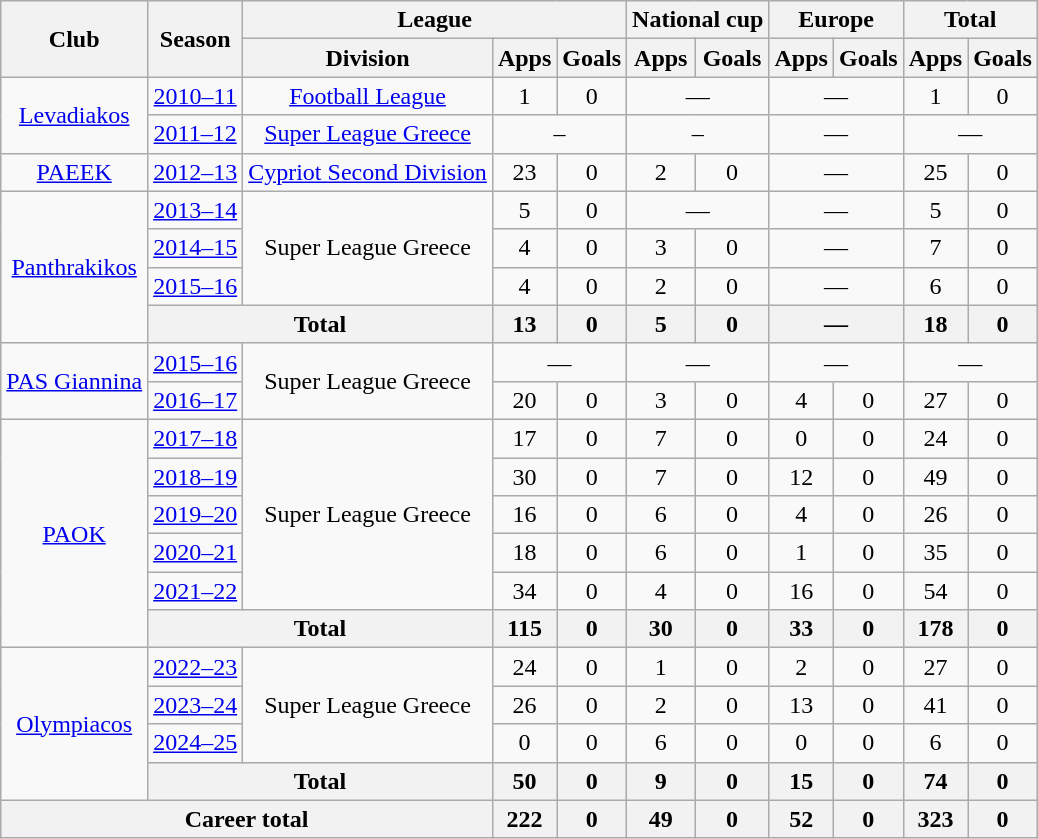<table class="wikitable" style="text-align: center;">
<tr>
<th rowspan=2>Club</th>
<th rowspan=2>Season</th>
<th colspan=3>League</th>
<th colspan=2>National cup</th>
<th colspan=2>Europe</th>
<th colspan=2>Total</th>
</tr>
<tr>
<th>Division</th>
<th>Apps</th>
<th>Goals</th>
<th>Apps</th>
<th>Goals</th>
<th>Apps</th>
<th>Goals</th>
<th>Apps</th>
<th>Goals</th>
</tr>
<tr>
<td rowspan=2><a href='#'>Levadiakos</a></td>
<td><a href='#'>2010–11</a></td>
<td><a href='#'>Football League</a></td>
<td>1</td>
<td>0</td>
<td colspan="2">—</td>
<td colspan="2">—</td>
<td>1</td>
<td>0</td>
</tr>
<tr>
<td><a href='#'>2011–12</a></td>
<td><a href='#'>Super League Greece</a></td>
<td colspan="2">–</td>
<td colspan="2">–</td>
<td colspan="2">—</td>
<td colspan="2">—</td>
</tr>
<tr>
<td><a href='#'>PAEEK</a></td>
<td><a href='#'>2012–13</a></td>
<td><a href='#'>Cypriot Second Division</a></td>
<td>23</td>
<td>0</td>
<td>2</td>
<td>0</td>
<td colspan="2">—</td>
<td>25</td>
<td>0</td>
</tr>
<tr>
<td rowspan=4><a href='#'>Panthrakikos</a></td>
<td><a href='#'>2013–14</a></td>
<td rowspan="3">Super League Greece</td>
<td>5</td>
<td>0</td>
<td colspan="2">—</td>
<td colspan="2">—</td>
<td>5</td>
<td>0</td>
</tr>
<tr>
<td><a href='#'>2014–15</a></td>
<td>4</td>
<td>0</td>
<td>3</td>
<td>0</td>
<td colspan="2">—</td>
<td>7</td>
<td>0</td>
</tr>
<tr>
<td><a href='#'>2015–16</a></td>
<td>4</td>
<td>0</td>
<td>2</td>
<td>0</td>
<td colspan="2">—</td>
<td>6</td>
<td>0</td>
</tr>
<tr>
<th colspan="2">Total</th>
<th>13</th>
<th>0</th>
<th>5</th>
<th>0</th>
<th colspan="2">—</th>
<th>18</th>
<th>0</th>
</tr>
<tr>
<td rowspan=2><a href='#'>PAS Giannina</a></td>
<td><a href='#'>2015–16</a></td>
<td rowspan=2>Super League Greece</td>
<td colspan="2">—</td>
<td colspan="2">—</td>
<td colspan="2">—</td>
<td colspan="2">—</td>
</tr>
<tr>
<td><a href='#'>2016–17</a></td>
<td>20</td>
<td>0</td>
<td>3</td>
<td>0</td>
<td>4</td>
<td>0</td>
<td>27</td>
<td>0</td>
</tr>
<tr>
<td rowspan=6><a href='#'>PAOK</a></td>
<td><a href='#'>2017–18</a></td>
<td rowspan="5">Super League Greece</td>
<td>17</td>
<td>0</td>
<td>7</td>
<td>0</td>
<td>0</td>
<td>0</td>
<td>24</td>
<td>0</td>
</tr>
<tr>
<td><a href='#'>2018–19</a></td>
<td>30</td>
<td>0</td>
<td>7</td>
<td>0</td>
<td>12</td>
<td>0</td>
<td>49</td>
<td>0</td>
</tr>
<tr>
<td><a href='#'>2019–20</a></td>
<td>16</td>
<td>0</td>
<td>6</td>
<td>0</td>
<td>4</td>
<td>0</td>
<td>26</td>
<td>0</td>
</tr>
<tr>
<td><a href='#'>2020–21</a></td>
<td>18</td>
<td>0</td>
<td>6</td>
<td>0</td>
<td>1</td>
<td>0</td>
<td>35</td>
<td>0</td>
</tr>
<tr>
<td><a href='#'>2021–22</a></td>
<td>34</td>
<td>0</td>
<td>4</td>
<td>0</td>
<td>16</td>
<td>0</td>
<td>54</td>
<td>0</td>
</tr>
<tr>
<th colspan="2">Total</th>
<th>115</th>
<th>0</th>
<th>30</th>
<th>0</th>
<th>33</th>
<th>0</th>
<th>178</th>
<th>0</th>
</tr>
<tr>
<td rowspan="4"><a href='#'>Olympiacos</a></td>
<td><a href='#'>2022–23</a></td>
<td rowspan="3">Super League Greece</td>
<td>24</td>
<td>0</td>
<td>1</td>
<td>0</td>
<td>2</td>
<td>0</td>
<td>27</td>
<td>0</td>
</tr>
<tr>
<td><a href='#'>2023–24</a></td>
<td>26</td>
<td>0</td>
<td>2</td>
<td>0</td>
<td>13</td>
<td>0</td>
<td>41</td>
<td>0</td>
</tr>
<tr>
<td><a href='#'>2024–25</a></td>
<td>0</td>
<td>0</td>
<td>6</td>
<td>0</td>
<td>0</td>
<td>0</td>
<td>6</td>
<td>0</td>
</tr>
<tr>
<th colspan="2">Total</th>
<th>50</th>
<th>0</th>
<th>9</th>
<th>0</th>
<th>15</th>
<th>0</th>
<th>74</th>
<th>0</th>
</tr>
<tr>
<th colspan="3">Career total</th>
<th>222</th>
<th>0</th>
<th>49</th>
<th>0</th>
<th>52</th>
<th>0</th>
<th>323</th>
<th>0</th>
</tr>
</table>
